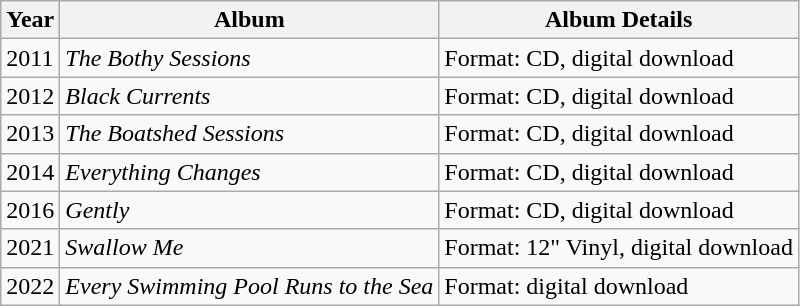<table class="wikitable">
<tr>
<th>Year</th>
<th>Album</th>
<th>Album Details</th>
</tr>
<tr>
<td>2011</td>
<td><em>The Bothy Sessions</em></td>
<td>Format: CD, digital download</td>
</tr>
<tr>
<td>2012</td>
<td><em>Black Currents</em></td>
<td>Format: CD, digital download</td>
</tr>
<tr>
<td>2013</td>
<td><em>The Boatshed Sessions</em></td>
<td>Format: CD, digital download</td>
</tr>
<tr>
<td>2014</td>
<td><em>Everything Changes</em></td>
<td>Format: CD, digital download</td>
</tr>
<tr>
<td>2016</td>
<td><em>Gently</em></td>
<td>Format: CD, digital download</td>
</tr>
<tr>
<td>2021</td>
<td><em>Swallow Me</em></td>
<td>Format: 12" Vinyl, digital download</td>
</tr>
<tr>
<td>2022</td>
<td><em>Every Swimming Pool Runs to the Sea</em></td>
<td>Format: digital download</td>
</tr>
</table>
